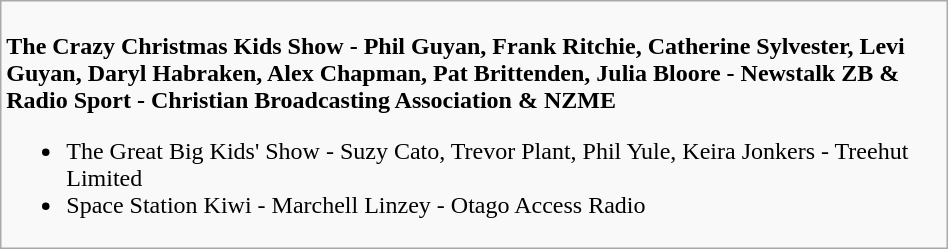<table class=wikitable width="50%">
<tr>
<td valign="top" width="50%"><br>
<strong>The Crazy Christmas Kids Show - Phil Guyan, Frank Ritchie, Catherine Sylvester, Levi Guyan, Daryl Habraken, Alex Chapman, Pat Brittenden, Julia Bloore - Newstalk ZB & Radio Sport - Christian Broadcasting Association & NZME</strong><ul><li>The Great Big Kids' Show - Suzy Cato, Trevor Plant, Phil Yule, Keira Jonkers - Treehut Limited</li><li>Space Station Kiwi - Marchell Linzey - Otago Access Radio</li></ul></td>
</tr>
</table>
